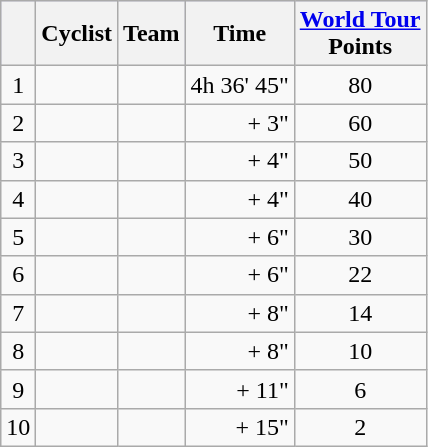<table class="wikitable">
<tr style="background:#ccccff;">
<th></th>
<th>Cyclist</th>
<th>Team</th>
<th>Time</th>
<th><a href='#'>World Tour</a> <br>Points</th>
</tr>
<tr>
<td align=center>1</td>
<td></td>
<td></td>
<td align=right>4h 36' 45"</td>
<td align=center>80</td>
</tr>
<tr>
<td align=center>2</td>
<td></td>
<td></td>
<td align=right>+ 3"</td>
<td align=center>60</td>
</tr>
<tr>
<td align=center>3</td>
<td></td>
<td></td>
<td align=right>+ 4"</td>
<td align=center>50</td>
</tr>
<tr>
<td align=center>4</td>
<td></td>
<td></td>
<td align=right>+ 4"</td>
<td align=center>40</td>
</tr>
<tr>
<td align=center>5</td>
<td></td>
<td></td>
<td align=right>+ 6"</td>
<td align=center>30</td>
</tr>
<tr>
<td align=center>6</td>
<td></td>
<td></td>
<td align=right>+ 6"</td>
<td align=center>22</td>
</tr>
<tr>
<td align=center>7</td>
<td></td>
<td></td>
<td align=right>+ 8"</td>
<td align=center>14</td>
</tr>
<tr>
<td align=center>8</td>
<td></td>
<td></td>
<td align=right>+ 8"</td>
<td align=center>10</td>
</tr>
<tr>
<td align=center>9</td>
<td></td>
<td></td>
<td align=right>+ 11"</td>
<td align=center>6</td>
</tr>
<tr>
<td align=center>10</td>
<td></td>
<td></td>
<td align=right>+ 15"</td>
<td align=center>2</td>
</tr>
</table>
